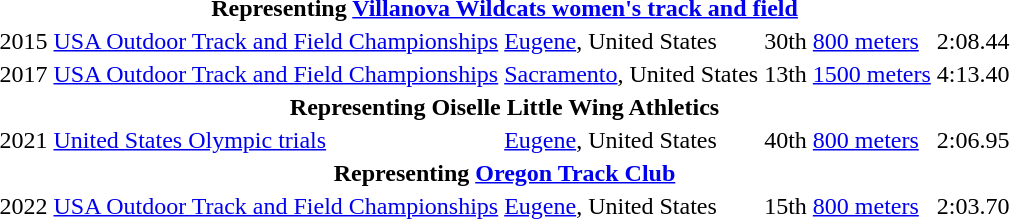<table>
<tr>
<th colspan="7">Representing <a href='#'>Villanova Wildcats women's track and field</a></th>
</tr>
<tr>
<td>2015</td>
<td><a href='#'>USA Outdoor Track and Field Championships</a></td>
<td><a href='#'>Eugene</a>, United States</td>
<td>30th</td>
<td><a href='#'>800 meters</a></td>
<td>2:08.44</td>
</tr>
<tr>
<td>2017</td>
<td><a href='#'>USA Outdoor Track and Field Championships</a></td>
<td><a href='#'>Sacramento</a>, United States</td>
<td>13th</td>
<td><a href='#'>1500 meters</a></td>
<td>4:13.40</td>
</tr>
<tr>
<th colspan="7">Representing Oiselle Little Wing Athletics</th>
</tr>
<tr>
<td>2021</td>
<td><a href='#'>United States Olympic trials</a></td>
<td><a href='#'>Eugene</a>, United States</td>
<td>40th</td>
<td><a href='#'>800 meters</a></td>
<td>2:06.95</td>
</tr>
<tr>
<th colspan="7">Representing <a href='#'>Oregon Track Club</a></th>
</tr>
<tr>
<td>2022</td>
<td><a href='#'>USA Outdoor Track and Field Championships</a></td>
<td><a href='#'>Eugene</a>, United States</td>
<td>15th</td>
<td><a href='#'>800 meters</a></td>
<td>2:03.70</td>
</tr>
</table>
